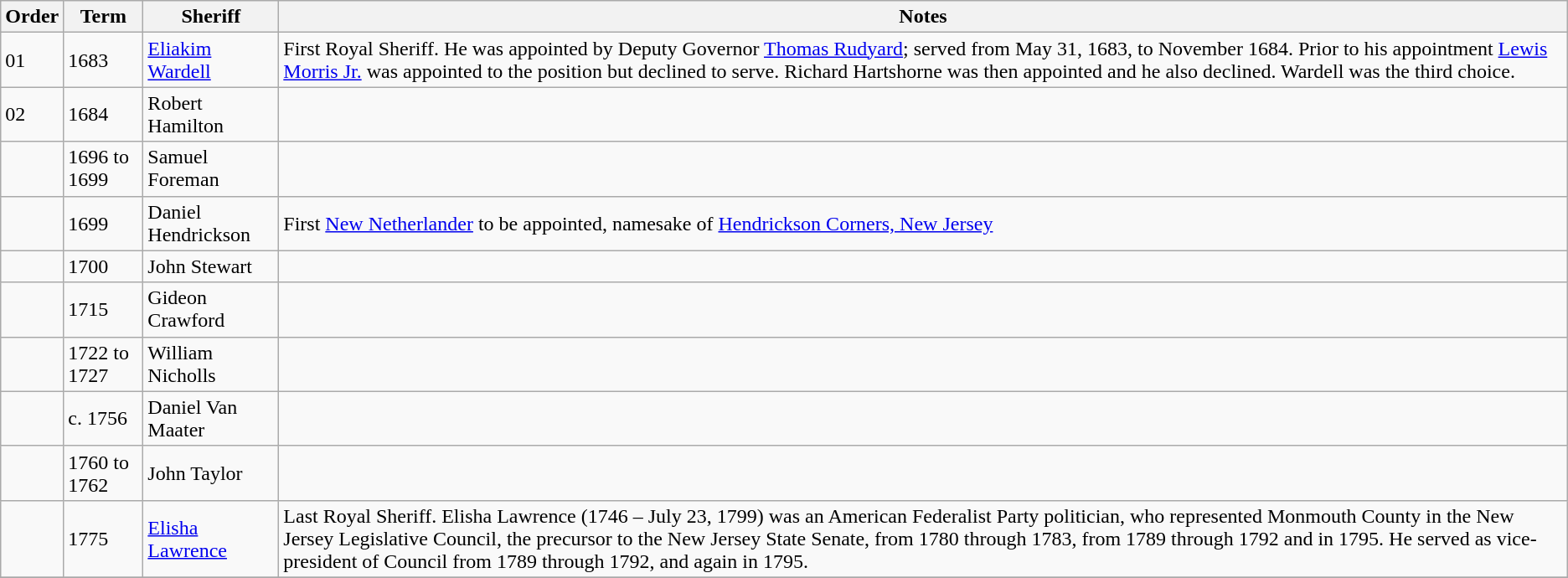<table class="wikitable sortable">
<tr>
<th>Order</th>
<th>Term</th>
<th>Sheriff</th>
<th>Notes</th>
</tr>
<tr>
<td>01</td>
<td>1683</td>
<td><a href='#'>Eliakim Wardell</a></td>
<td>First Royal Sheriff. He was appointed by Deputy Governor <a href='#'>Thomas Rudyard</a>; served from May 31, 1683, to November 1684. Prior to his appointment <a href='#'>Lewis Morris Jr.</a> was appointed to the position but declined to serve. Richard Hartshorne was then appointed and he also declined. Wardell was the third choice.</td>
</tr>
<tr>
<td>02</td>
<td>1684</td>
<td>Robert Hamilton</td>
</tr>
<tr>
<td></td>
<td>1696 to 1699</td>
<td>Samuel Foreman</td>
<td></td>
</tr>
<tr>
<td></td>
<td>1699</td>
<td>Daniel Hendrickson</td>
<td>First <a href='#'>New Netherlander</a> to be appointed, namesake of <a href='#'>Hendrickson Corners, New Jersey</a></td>
</tr>
<tr>
<td></td>
<td>1700</td>
<td>John Stewart</td>
<td></td>
</tr>
<tr>
<td></td>
<td>1715</td>
<td>Gideon Crawford</td>
<td></td>
</tr>
<tr>
<td></td>
<td>1722 to 1727</td>
<td>William Nicholls</td>
<td></td>
</tr>
<tr>
<td></td>
<td>c. 1756</td>
<td>Daniel Van Maater</td>
<td></td>
</tr>
<tr>
<td></td>
<td>1760 to 1762</td>
<td>John Taylor</td>
<td></td>
</tr>
<tr>
<td></td>
<td>1775</td>
<td><a href='#'>Elisha Lawrence</a></td>
<td>Last Royal Sheriff. Elisha Lawrence (1746 – July 23, 1799) was an American Federalist Party  politician, who represented Monmouth County in the New Jersey Legislative Council, the precursor to the New Jersey State Senate, from 1780 through 1783, from 1789 through 1792 and in 1795. He served as vice-president of Council from 1789 through 1792, and again in 1795.</td>
</tr>
<tr>
</tr>
</table>
